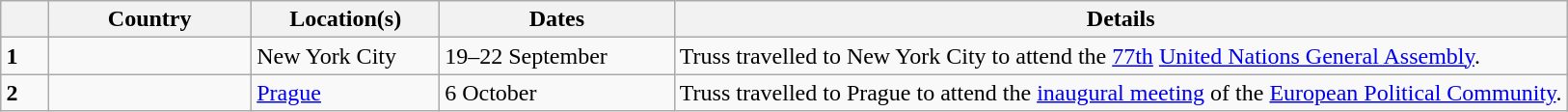<table class="wikitable sortable" border="1" style="margin: 1em auto 1em auto">
<tr>
<th style="width: 3%;"></th>
<th style="width: 13%;">Country</th>
<th style="width: 12%;">Location(s)</th>
<th style="width: 15%;">Dates</th>
<th style="width: 60%;" class="unsortable">Details</th>
</tr>
<tr>
<td><strong>1</strong></td>
<td></td>
<td>New York City</td>
<td>19–22 September</td>
<td>Truss travelled to New York City to attend the <a href='#'>77th</a> <a href='#'>United Nations General Assembly</a>.</td>
</tr>
<tr>
<td><strong>2</strong></td>
<td></td>
<td><a href='#'>Prague</a></td>
<td>6 October</td>
<td>Truss travelled to Prague to attend the <a href='#'>inaugural meeting</a> of the <a href='#'>European Political Community</a>.</td>
</tr>
</table>
